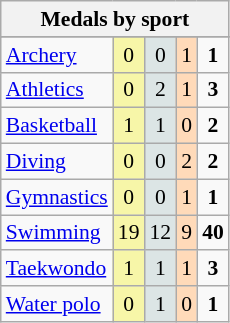<table class="wikitable" style="font-size:90%; text-align:center;">
<tr>
<th colspan="5">Medals by sport</th>
</tr>
<tr>
</tr>
<tr>
<td align="left"><a href='#'>Archery</a></td>
<td style="background:#F7F6A8;">0</td>
<td style="background:#DCE5E5;">0</td>
<td style="background:#FFDAB9;">1</td>
<td><strong>1</strong></td>
</tr>
<tr>
<td align="left"><a href='#'>Athletics</a></td>
<td style="background:#F7F6A8;">0</td>
<td style="background:#DCE5E5;">2</td>
<td style="background:#FFDAB9;">1</td>
<td><strong>3</strong></td>
</tr>
<tr>
<td align="left"><a href='#'>Basketball</a></td>
<td style="background:#F7F6A8;">1</td>
<td style="background:#DCE5E5;">1</td>
<td style="background:#FFDAB9;">0</td>
<td><strong>2</strong></td>
</tr>
<tr>
<td align="left"><a href='#'>Diving</a></td>
<td style="background:#F7F6A8;">0</td>
<td style="background:#DCE5E5;">0</td>
<td style="background:#FFDAB9;">2</td>
<td><strong>2</strong></td>
</tr>
<tr>
<td align="left"><a href='#'>Gymnastics</a></td>
<td style="background:#F7F6A8;">0</td>
<td style="background:#DCE5E5;">0</td>
<td style="background:#FFDAB9;">1</td>
<td><strong>1</strong></td>
</tr>
<tr>
<td align="left"><a href='#'>Swimming</a></td>
<td style="background:#F7F6A8;">19</td>
<td style="background:#DCE5E5;">12</td>
<td style="background:#FFDAB9;">9</td>
<td><strong>40</strong></td>
</tr>
<tr>
<td align="left"><a href='#'>Taekwondo</a></td>
<td style="background:#F7F6A8;">1</td>
<td style="background:#DCE5E5;">1</td>
<td style="background:#FFDAB9;">1</td>
<td><strong>3</strong></td>
</tr>
<tr>
<td align="left"><a href='#'>Water polo</a></td>
<td style="background:#F7F6A8;">0</td>
<td style="background:#DCE5E5;">1</td>
<td style="background:#FFDAB9;">0</td>
<td><strong>1</strong></td>
</tr>
</table>
